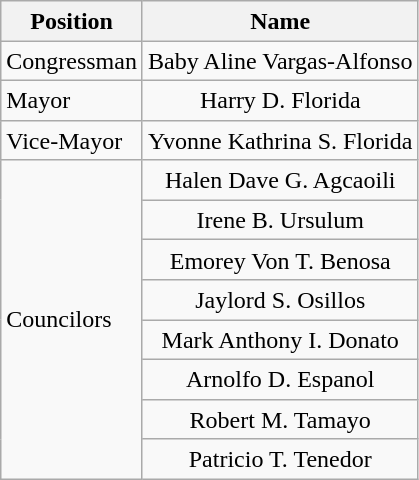<table class="wikitable" style="line-height:1.20em; font-size:100%;">
<tr>
<th>Position</th>
<th>Name</th>
</tr>
<tr>
<td>Congressman</td>
<td style="text-align:center;">Baby Aline Vargas-Alfonso</td>
</tr>
<tr>
<td>Mayor</td>
<td style="text-align:center;">Harry D. Florida</td>
</tr>
<tr>
<td>Vice-Mayor</td>
<td style="text-align:center;">Yvonne Kathrina S. Florida</td>
</tr>
<tr>
<td rowspan=8>Councilors</td>
<td style="text-align:center;">Halen Dave G. Agcaoili</td>
</tr>
<tr>
<td style="text-align:center;">Irene B. Ursulum</td>
</tr>
<tr>
<td style="text-align:center;">Emorey Von T. Benosa</td>
</tr>
<tr>
<td style="text-align:center;">Jaylord S. Osillos</td>
</tr>
<tr>
<td style="text-align:center;">Mark Anthony I. Donato</td>
</tr>
<tr>
<td style="text-align:center;">Arnolfo D. Espanol</td>
</tr>
<tr>
<td style="text-align:center;">Robert M. Tamayo</td>
</tr>
<tr>
<td style="text-align:center;">Patricio T. Tenedor</td>
</tr>
</table>
